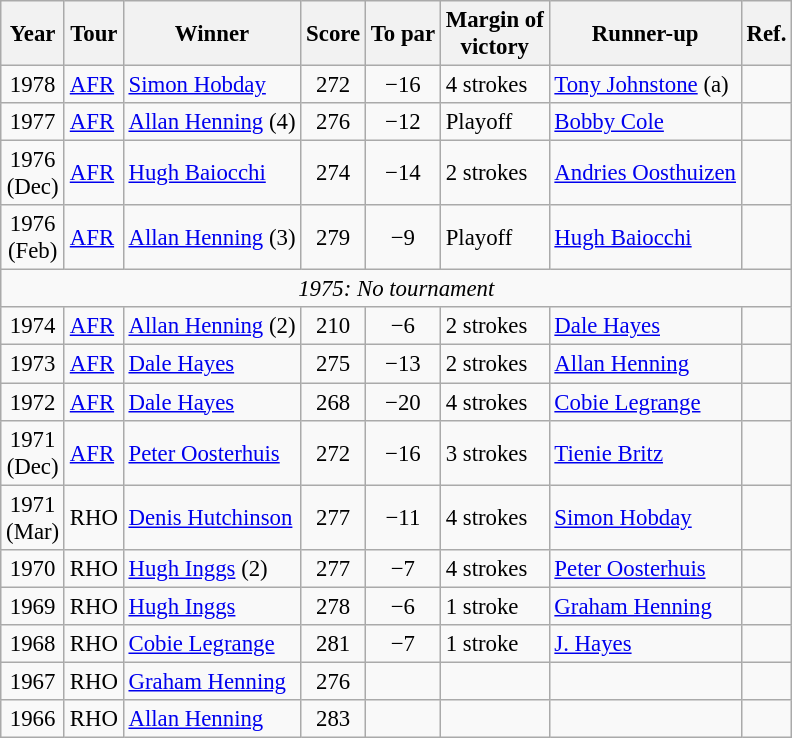<table class=wikitable style="font-size:95%">
<tr>
<th>Year</th>
<th>Tour</th>
<th>Winner</th>
<th>Score</th>
<th>To par</th>
<th>Margin of<br>victory</th>
<th>Runner-up</th>
<th>Ref.</th>
</tr>
<tr>
<td align=center>1978</td>
<td><a href='#'>AFR</a></td>
<td> <a href='#'>Simon Hobday</a></td>
<td align=center>272</td>
<td align=center>−16</td>
<td>4 strokes</td>
<td> <a href='#'>Tony Johnstone</a> (a)</td>
<td></td>
</tr>
<tr>
<td align=center>1977</td>
<td><a href='#'>AFR</a></td>
<td> <a href='#'>Allan Henning</a> (4)</td>
<td align=center>276</td>
<td align=center>−12</td>
<td>Playoff</td>
<td> <a href='#'>Bobby Cole</a></td>
<td></td>
</tr>
<tr>
<td align=center>1976<br>(Dec)</td>
<td><a href='#'>AFR</a></td>
<td> <a href='#'>Hugh Baiocchi</a></td>
<td align=center>274</td>
<td align=center>−14</td>
<td>2 strokes</td>
<td> <a href='#'>Andries Oosthuizen</a></td>
<td></td>
</tr>
<tr>
<td align=center>1976<br>(Feb)</td>
<td><a href='#'>AFR</a></td>
<td> <a href='#'>Allan Henning</a> (3)</td>
<td align=center>279</td>
<td align=center>−9</td>
<td>Playoff</td>
<td> <a href='#'>Hugh Baiocchi</a></td>
<td></td>
</tr>
<tr>
<td colspan=8 align=center><em>1975: No tournament</em></td>
</tr>
<tr>
<td align=center>1974</td>
<td><a href='#'>AFR</a></td>
<td> <a href='#'>Allan Henning</a> (2)</td>
<td align=center>210</td>
<td align=center>−6</td>
<td>2 strokes</td>
<td> <a href='#'>Dale Hayes</a></td>
<td></td>
</tr>
<tr>
<td align=center>1973</td>
<td><a href='#'>AFR</a></td>
<td> <a href='#'>Dale Hayes</a></td>
<td align=center>275</td>
<td align=center>−13</td>
<td>2 strokes</td>
<td> <a href='#'>Allan Henning</a></td>
<td></td>
</tr>
<tr>
<td align=center>1972</td>
<td><a href='#'>AFR</a></td>
<td> <a href='#'>Dale Hayes</a></td>
<td align=center>268</td>
<td align=center>−20</td>
<td>4 strokes</td>
<td> <a href='#'>Cobie Legrange</a></td>
<td></td>
</tr>
<tr>
<td align=center>1971<br>(Dec)</td>
<td><a href='#'>AFR</a></td>
<td> <a href='#'>Peter Oosterhuis</a></td>
<td align=center>272</td>
<td align=center>−16</td>
<td>3 strokes</td>
<td> <a href='#'>Tienie Britz</a></td>
<td></td>
</tr>
<tr>
<td align=center>1971<br>(Mar)</td>
<td>RHO</td>
<td> <a href='#'>Denis Hutchinson</a></td>
<td align=center>277</td>
<td align=center>−11</td>
<td>4 strokes</td>
<td> <a href='#'>Simon Hobday</a></td>
<td></td>
</tr>
<tr>
<td align=center>1970</td>
<td>RHO</td>
<td> <a href='#'>Hugh Inggs</a> (2)</td>
<td align=center>277</td>
<td align=center>−7</td>
<td>4 strokes</td>
<td> <a href='#'>Peter Oosterhuis</a></td>
<td></td>
</tr>
<tr>
<td align=center>1969</td>
<td>RHO</td>
<td> <a href='#'>Hugh Inggs</a></td>
<td align=center>278</td>
<td align=center>−6</td>
<td>1 stroke</td>
<td> <a href='#'>Graham Henning</a></td>
<td></td>
</tr>
<tr>
<td align=center>1968</td>
<td>RHO</td>
<td> <a href='#'>Cobie Legrange</a></td>
<td align=center>281</td>
<td align=center>−7</td>
<td>1 stroke</td>
<td> <a href='#'>J. Hayes</a></td>
<td></td>
</tr>
<tr>
<td align=center>1967</td>
<td>RHO</td>
<td> <a href='#'>Graham Henning</a></td>
<td align=center>276</td>
<td align=center></td>
<td></td>
<td></td>
<td></td>
</tr>
<tr>
<td align=center>1966</td>
<td>RHO</td>
<td> <a href='#'>Allan Henning</a></td>
<td align=center>283</td>
<td align=center></td>
<td></td>
<td></td>
<td></td>
</tr>
</table>
